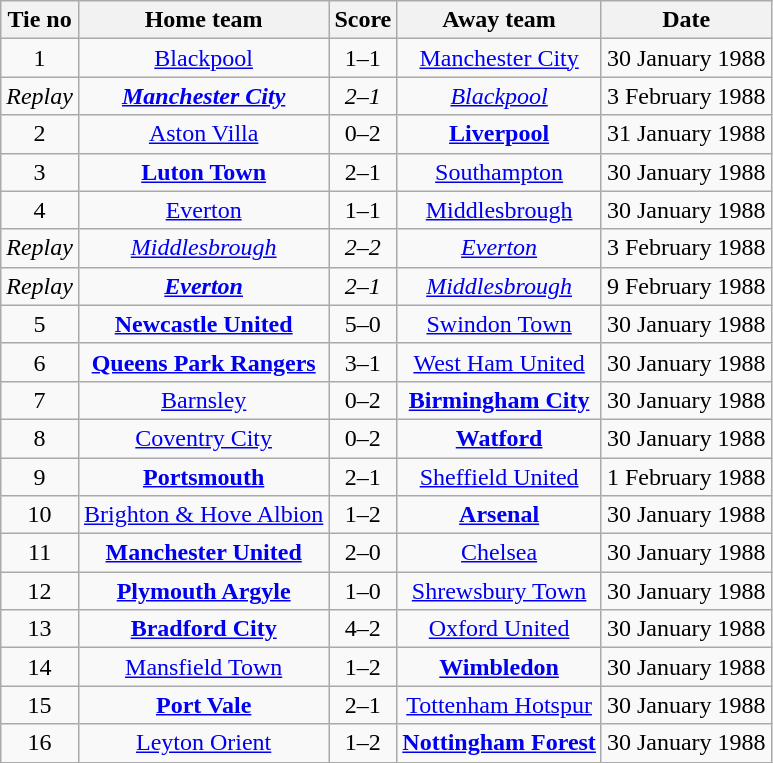<table class="wikitable" style="text-align: center">
<tr>
<th>Tie no</th>
<th>Home team</th>
<th>Score</th>
<th>Away team</th>
<th>Date</th>
</tr>
<tr>
<td>1</td>
<td><a href='#'>Blackpool</a></td>
<td>1–1</td>
<td><a href='#'>Manchester City</a></td>
<td>30 January 1988</td>
</tr>
<tr>
<td><em>Replay</em></td>
<td><strong><em><a href='#'>Manchester City</a></em></strong></td>
<td><em>2–1</em></td>
<td><em><a href='#'>Blackpool</a></em></td>
<td>3 February 1988</td>
</tr>
<tr>
<td>2</td>
<td><a href='#'>Aston Villa</a></td>
<td>0–2</td>
<td><strong><a href='#'>Liverpool</a></strong></td>
<td>31 January 1988</td>
</tr>
<tr>
<td>3</td>
<td><strong><a href='#'>Luton Town</a></strong></td>
<td>2–1</td>
<td><a href='#'>Southampton</a></td>
<td>30 January 1988</td>
</tr>
<tr>
<td>4</td>
<td><a href='#'>Everton</a></td>
<td>1–1</td>
<td><a href='#'>Middlesbrough</a></td>
<td>30 January 1988</td>
</tr>
<tr>
<td><em>Replay</em></td>
<td><em><a href='#'>Middlesbrough</a></em></td>
<td><em>2–2</em></td>
<td><em><a href='#'>Everton</a></em></td>
<td>3 February 1988</td>
</tr>
<tr>
<td><em>Replay</em></td>
<td><strong><em><a href='#'>Everton</a></em></strong></td>
<td><em>2–1</em></td>
<td><em><a href='#'>Middlesbrough</a></em></td>
<td>9 February 1988</td>
</tr>
<tr>
<td>5</td>
<td><strong><a href='#'>Newcastle United</a></strong></td>
<td>5–0</td>
<td><a href='#'>Swindon Town</a></td>
<td>30 January 1988</td>
</tr>
<tr>
<td>6</td>
<td><strong><a href='#'>Queens Park Rangers</a></strong></td>
<td>3–1</td>
<td><a href='#'>West Ham United</a></td>
<td>30 January 1988</td>
</tr>
<tr>
<td>7</td>
<td><a href='#'>Barnsley</a></td>
<td>0–2</td>
<td><strong><a href='#'>Birmingham City</a></strong></td>
<td>30 January 1988</td>
</tr>
<tr>
<td>8</td>
<td><a href='#'>Coventry City</a></td>
<td>0–2</td>
<td><strong><a href='#'>Watford</a></strong></td>
<td>30 January 1988</td>
</tr>
<tr>
<td>9</td>
<td><strong><a href='#'>Portsmouth</a></strong></td>
<td>2–1</td>
<td><a href='#'>Sheffield United</a></td>
<td>1 February 1988</td>
</tr>
<tr>
<td>10</td>
<td><a href='#'>Brighton & Hove Albion</a></td>
<td>1–2</td>
<td><strong><a href='#'>Arsenal</a></strong></td>
<td>30 January 1988</td>
</tr>
<tr>
<td>11</td>
<td><strong><a href='#'>Manchester United</a></strong></td>
<td>2–0</td>
<td><a href='#'>Chelsea</a></td>
<td>30 January 1988</td>
</tr>
<tr>
<td>12</td>
<td><strong><a href='#'>Plymouth Argyle</a></strong></td>
<td>1–0</td>
<td><a href='#'>Shrewsbury Town</a></td>
<td>30 January 1988</td>
</tr>
<tr>
<td>13</td>
<td><strong><a href='#'>Bradford City</a></strong></td>
<td>4–2</td>
<td><a href='#'>Oxford United</a></td>
<td>30 January 1988</td>
</tr>
<tr>
<td>14</td>
<td><a href='#'>Mansfield Town</a></td>
<td>1–2</td>
<td><strong><a href='#'>Wimbledon</a></strong></td>
<td>30 January 1988</td>
</tr>
<tr>
<td>15</td>
<td><strong><a href='#'>Port Vale</a></strong></td>
<td>2–1</td>
<td><a href='#'>Tottenham Hotspur</a></td>
<td>30 January 1988</td>
</tr>
<tr>
<td>16</td>
<td><a href='#'>Leyton Orient</a></td>
<td>1–2</td>
<td><strong><a href='#'>Nottingham Forest</a></strong></td>
<td>30 January 1988</td>
</tr>
</table>
